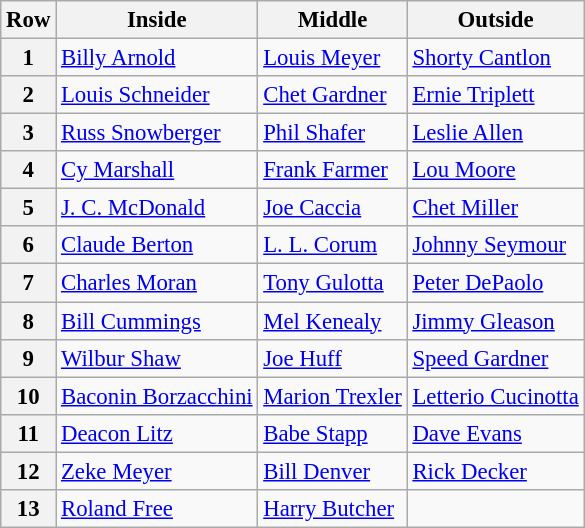<table class="wikitable" style="font-size: 95%;">
<tr>
<th>Row</th>
<th>Inside</th>
<th>Middle</th>
<th>Outside</th>
</tr>
<tr>
<th>1</th>
<td> <a href='#'>Billy Arnold</a></td>
<td> <a href='#'>Louis Meyer</a> <strong></strong></td>
<td> <a href='#'>Shorty Cantlon</a> <strong></strong></td>
</tr>
<tr>
<th>2</th>
<td> <a href='#'>Louis Schneider</a></td>
<td> <a href='#'>Chet Gardner</a> <strong></strong></td>
<td> <a href='#'>Ernie Triplett</a></td>
</tr>
<tr>
<th>3</th>
<td> <a href='#'>Russ Snowberger</a></td>
<td> <a href='#'>Phil Shafer</a></td>
<td> <a href='#'>Leslie Allen</a> <strong></strong></td>
</tr>
<tr>
<th>4</th>
<td> <a href='#'>Cy Marshall</a> <strong></strong></td>
<td> <a href='#'>Frank Farmer</a></td>
<td> <a href='#'>Lou Moore</a></td>
</tr>
<tr>
<th>5</th>
<td> <a href='#'>J. C. McDonald</a> <strong></strong></td>
<td> <a href='#'>Joe Caccia</a> <strong></strong></td>
<td> <a href='#'>Chet Miller</a> <strong></strong></td>
</tr>
<tr>
<th>6</th>
<td> <a href='#'>Claude Berton</a> <strong></strong></td>
<td> <a href='#'>L. L. Corum</a> <strong></strong></td>
<td> <a href='#'>Johnny Seymour</a></td>
</tr>
<tr>
<th>7</th>
<td> <a href='#'>Charles Moran</a> <strong></strong></td>
<td> <a href='#'>Tony Gulotta</a></td>
<td> <a href='#'>Peter DePaolo</a> <strong></strong></td>
</tr>
<tr>
<th>8</th>
<td> <a href='#'>Bill Cummings</a> <strong></strong></td>
<td> <a href='#'>Mel Kenealy</a> <strong></strong></td>
<td> <a href='#'>Jimmy Gleason</a></td>
</tr>
<tr>
<th>9</th>
<td> <a href='#'>Wilbur Shaw</a></td>
<td> <a href='#'>Joe Huff</a> <strong></strong></td>
<td> <a href='#'>Speed Gardner</a></td>
</tr>
<tr>
<th>10</th>
<td> <a href='#'>Baconin Borzacchini</a> <strong></strong></td>
<td> <a href='#'>Marion Trexler</a> <strong></strong></td>
<td> <a href='#'>Letterio Cucinotta</a> <strong></strong></td>
</tr>
<tr>
<th>11</th>
<td> <a href='#'>Deacon Litz</a></td>
<td> <a href='#'>Babe Stapp</a></td>
<td> <a href='#'>Dave Evans</a></td>
</tr>
<tr>
<th>12</th>
<td> <a href='#'>Zeke Meyer</a> <strong></strong></td>
<td> <a href='#'>Bill Denver</a> <strong></strong></td>
<td> <a href='#'>Rick Decker</a></td>
</tr>
<tr>
<th>13</th>
<td> <a href='#'>Roland Free</a> <strong></strong></td>
<td> <a href='#'>Harry Butcher</a> <strong></strong></td>
<td> </td>
</tr>
</table>
